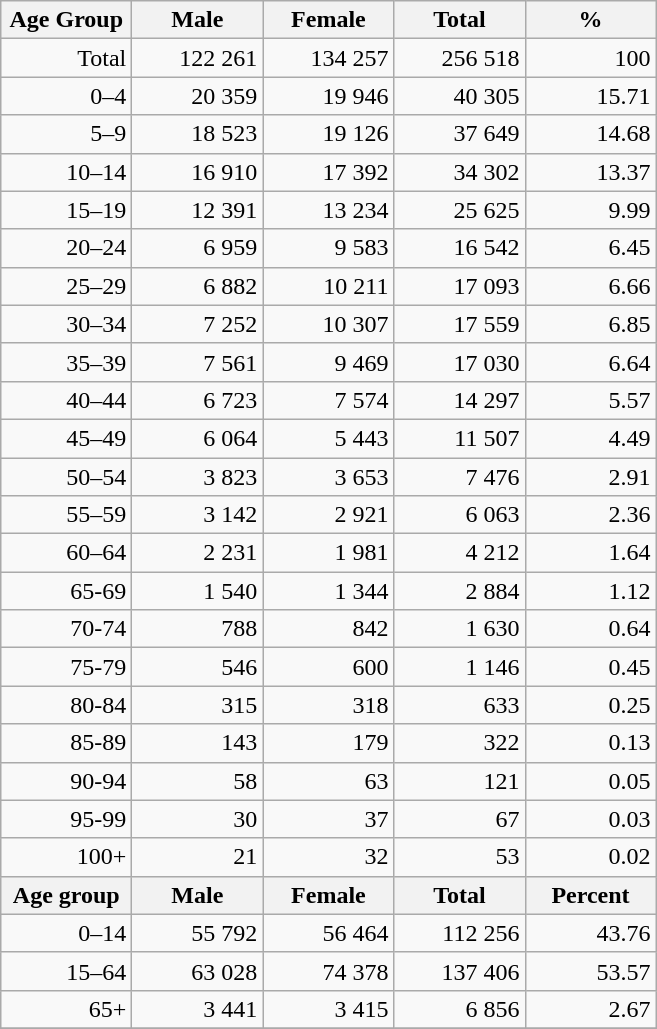<table class="wikitable">
<tr>
<th width="80pt">Age Group</th>
<th width="80pt">Male</th>
<th width="80pt">Female</th>
<th width="80pt">Total</th>
<th width="80pt">%</th>
</tr>
<tr>
<td align="right">Total</td>
<td align="right">122 261</td>
<td align="right">134 257</td>
<td align="right">256 518</td>
<td align="right">100</td>
</tr>
<tr>
<td align="right">0–4</td>
<td align="right">20 359</td>
<td align="right">19 946</td>
<td align="right">40 305</td>
<td align="right">15.71</td>
</tr>
<tr>
<td align="right">5–9</td>
<td align="right">18 523</td>
<td align="right">19 126</td>
<td align="right">37 649</td>
<td align="right">14.68</td>
</tr>
<tr>
<td align="right">10–14</td>
<td align="right">16 910</td>
<td align="right">17 392</td>
<td align="right">34 302</td>
<td align="right">13.37</td>
</tr>
<tr>
<td align="right">15–19</td>
<td align="right">12 391</td>
<td align="right">13 234</td>
<td align="right">25 625</td>
<td align="right">9.99</td>
</tr>
<tr>
<td align="right">20–24</td>
<td align="right">6 959</td>
<td align="right">9 583</td>
<td align="right">16 542</td>
<td align="right">6.45</td>
</tr>
<tr>
<td align="right">25–29</td>
<td align="right">6 882</td>
<td align="right">10 211</td>
<td align="right">17 093</td>
<td align="right">6.66</td>
</tr>
<tr>
<td align="right">30–34</td>
<td align="right">7 252</td>
<td align="right">10 307</td>
<td align="right">17 559</td>
<td align="right">6.85</td>
</tr>
<tr>
<td align="right">35–39</td>
<td align="right">7 561</td>
<td align="right">9 469</td>
<td align="right">17 030</td>
<td align="right">6.64</td>
</tr>
<tr>
<td align="right">40–44</td>
<td align="right">6 723</td>
<td align="right">7 574</td>
<td align="right">14 297</td>
<td align="right">5.57</td>
</tr>
<tr>
<td align="right">45–49</td>
<td align="right">6 064</td>
<td align="right">5 443</td>
<td align="right">11 507</td>
<td align="right">4.49</td>
</tr>
<tr>
<td align="right">50–54</td>
<td align="right">3 823</td>
<td align="right">3 653</td>
<td align="right">7 476</td>
<td align="right">2.91</td>
</tr>
<tr>
<td align="right">55–59</td>
<td align="right">3 142</td>
<td align="right">2 921</td>
<td align="right">6 063</td>
<td align="right">2.36</td>
</tr>
<tr>
<td align="right">60–64</td>
<td align="right">2 231</td>
<td align="right">1 981</td>
<td align="right">4 212</td>
<td align="right">1.64</td>
</tr>
<tr>
<td align="right">65-69</td>
<td align="right">1 540</td>
<td align="right">1 344</td>
<td align="right">2 884</td>
<td align="right">1.12</td>
</tr>
<tr>
<td align="right">70-74</td>
<td align="right">788</td>
<td align="right">842</td>
<td align="right">1 630</td>
<td align="right">0.64</td>
</tr>
<tr>
<td align="right">75-79</td>
<td align="right">546</td>
<td align="right">600</td>
<td align="right">1 146</td>
<td align="right">0.45</td>
</tr>
<tr>
<td align="right">80-84</td>
<td align="right">315</td>
<td align="right">318</td>
<td align="right">633</td>
<td align="right">0.25</td>
</tr>
<tr>
<td align="right">85-89</td>
<td align="right">143</td>
<td align="right">179</td>
<td align="right">322</td>
<td align="right">0.13</td>
</tr>
<tr>
<td align="right">90-94</td>
<td align="right">58</td>
<td align="right">63</td>
<td align="right">121</td>
<td align="right">0.05</td>
</tr>
<tr>
<td align="right">95-99</td>
<td align="right">30</td>
<td align="right">37</td>
<td align="right">67</td>
<td align="right">0.03</td>
</tr>
<tr>
<td align="right">100+</td>
<td align="right">21</td>
<td align="right">32</td>
<td align="right">53</td>
<td align="right">0.02</td>
</tr>
<tr>
<th width="50">Age group</th>
<th width="80pt">Male</th>
<th width="80">Female</th>
<th width="80">Total</th>
<th width="50">Percent</th>
</tr>
<tr>
<td align="right">0–14</td>
<td align="right">55 792</td>
<td align="right">56 464</td>
<td align="right">112 256</td>
<td align="right">43.76</td>
</tr>
<tr>
<td align="right">15–64</td>
<td align="right">63 028</td>
<td align="right">74 378</td>
<td align="right">137 406</td>
<td align="right">53.57</td>
</tr>
<tr>
<td align="right">65+</td>
<td align="right">3 441</td>
<td align="right">3 415</td>
<td align="right">6 856</td>
<td align="right">2.67</td>
</tr>
<tr>
</tr>
</table>
